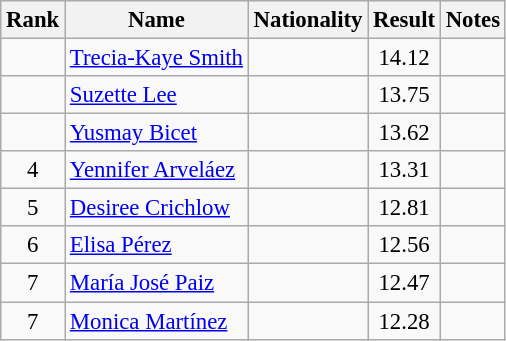<table class="wikitable sortable" style="text-align:center;font-size:95%">
<tr>
<th>Rank</th>
<th>Name</th>
<th>Nationality</th>
<th>Result</th>
<th>Notes</th>
</tr>
<tr>
<td></td>
<td align=left><a href='#'>Trecia-Kaye Smith</a></td>
<td align=left></td>
<td>14.12</td>
<td></td>
</tr>
<tr>
<td></td>
<td align=left><a href='#'>Suzette Lee</a></td>
<td align=left></td>
<td>13.75</td>
<td></td>
</tr>
<tr>
<td></td>
<td align=left><a href='#'>Yusmay Bicet</a></td>
<td align=left></td>
<td>13.62</td>
<td></td>
</tr>
<tr>
<td>4</td>
<td align=left><a href='#'>Yennifer Arveláez</a></td>
<td align=left></td>
<td>13.31</td>
<td></td>
</tr>
<tr>
<td>5</td>
<td align=left><a href='#'>Desiree Crichlow</a></td>
<td align=left></td>
<td>12.81</td>
<td></td>
</tr>
<tr>
<td>6</td>
<td align=left><a href='#'>Elisa Pérez</a></td>
<td align=left></td>
<td>12.56</td>
<td></td>
</tr>
<tr>
<td>7</td>
<td align=left><a href='#'>María José Paiz</a></td>
<td align=left></td>
<td>12.47</td>
<td></td>
</tr>
<tr>
<td>7</td>
<td align=left><a href='#'>Monica Martínez</a></td>
<td align=left></td>
<td>12.28</td>
<td></td>
</tr>
</table>
